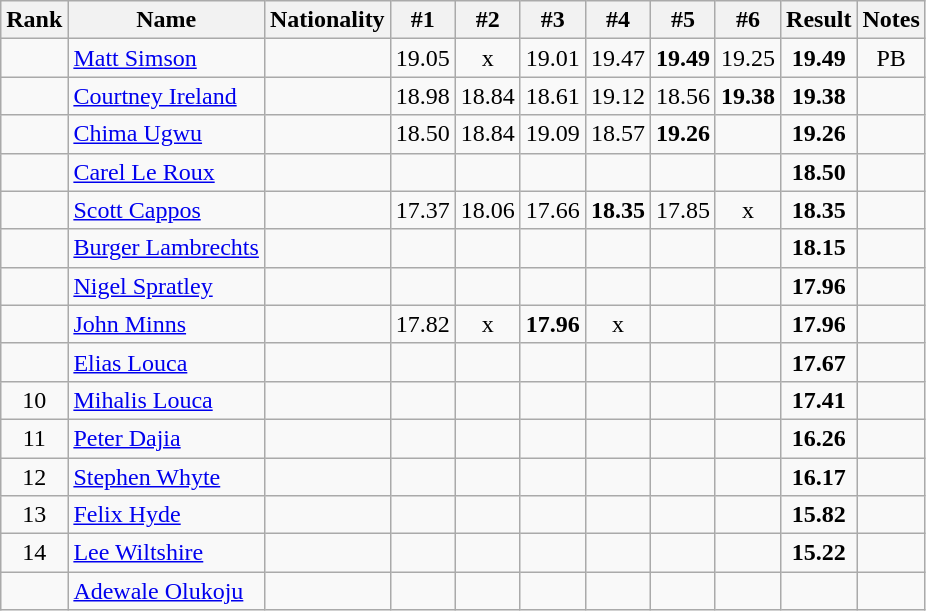<table class="wikitable sortable" style=" text-align:center">
<tr>
<th>Rank</th>
<th>Name</th>
<th>Nationality</th>
<th>#1</th>
<th>#2</th>
<th>#3</th>
<th>#4</th>
<th>#5</th>
<th>#6</th>
<th>Result</th>
<th>Notes</th>
</tr>
<tr>
<td></td>
<td align=left><a href='#'>Matt Simson</a></td>
<td align=left></td>
<td>19.05</td>
<td>x</td>
<td>19.01</td>
<td>19.47</td>
<td><strong>19.49</strong></td>
<td>19.25</td>
<td><strong>19.49</strong></td>
<td>PB</td>
</tr>
<tr>
<td></td>
<td align=left><a href='#'>Courtney Ireland</a></td>
<td align=left></td>
<td>18.98</td>
<td>18.84</td>
<td>18.61</td>
<td>19.12</td>
<td>18.56</td>
<td><strong>19.38</strong></td>
<td><strong>19.38</strong></td>
<td></td>
</tr>
<tr>
<td></td>
<td align=left><a href='#'>Chima Ugwu</a></td>
<td align=left></td>
<td>18.50</td>
<td>18.84</td>
<td>19.09</td>
<td>18.57</td>
<td><strong>19.26</strong></td>
<td></td>
<td><strong>19.26</strong></td>
<td></td>
</tr>
<tr>
<td></td>
<td align=left><a href='#'>Carel Le Roux</a></td>
<td align=left></td>
<td></td>
<td></td>
<td></td>
<td></td>
<td></td>
<td></td>
<td><strong>18.50</strong></td>
<td></td>
</tr>
<tr>
<td></td>
<td align=left><a href='#'>Scott Cappos</a></td>
<td align=left></td>
<td>17.37</td>
<td>18.06</td>
<td>17.66</td>
<td><strong>18.35</strong></td>
<td>17.85</td>
<td>x</td>
<td><strong>18.35</strong></td>
<td></td>
</tr>
<tr>
<td></td>
<td align=left><a href='#'>Burger Lambrechts</a></td>
<td align=left></td>
<td></td>
<td></td>
<td></td>
<td></td>
<td></td>
<td></td>
<td><strong>18.15</strong></td>
<td></td>
</tr>
<tr>
<td></td>
<td align=left><a href='#'>Nigel Spratley</a></td>
<td align=left></td>
<td></td>
<td></td>
<td></td>
<td></td>
<td></td>
<td></td>
<td><strong>17.96</strong></td>
<td></td>
</tr>
<tr>
<td></td>
<td align=left><a href='#'>John Minns</a></td>
<td align=left></td>
<td>17.82</td>
<td>x</td>
<td><strong>17.96</strong></td>
<td>x</td>
<td></td>
<td></td>
<td><strong>17.96</strong></td>
<td></td>
</tr>
<tr>
<td></td>
<td align=left><a href='#'>Elias Louca</a></td>
<td align=left></td>
<td></td>
<td></td>
<td></td>
<td></td>
<td></td>
<td></td>
<td><strong>17.67</strong></td>
<td></td>
</tr>
<tr>
<td>10</td>
<td align=left><a href='#'>Mihalis Louca</a></td>
<td align=left></td>
<td></td>
<td></td>
<td></td>
<td></td>
<td></td>
<td></td>
<td><strong>17.41</strong></td>
<td></td>
</tr>
<tr>
<td>11</td>
<td align=left><a href='#'>Peter Dajia</a></td>
<td align=left></td>
<td></td>
<td></td>
<td></td>
<td></td>
<td></td>
<td></td>
<td><strong>16.26</strong></td>
<td></td>
</tr>
<tr>
<td>12</td>
<td align=left><a href='#'>Stephen Whyte</a></td>
<td align=left></td>
<td></td>
<td></td>
<td></td>
<td></td>
<td></td>
<td></td>
<td><strong>16.17</strong></td>
<td></td>
</tr>
<tr>
<td>13</td>
<td align=left><a href='#'>Felix Hyde</a></td>
<td align=left></td>
<td></td>
<td></td>
<td></td>
<td></td>
<td></td>
<td></td>
<td><strong>15.82</strong></td>
<td></td>
</tr>
<tr>
<td>14</td>
<td align=left><a href='#'>Lee Wiltshire</a></td>
<td align=left></td>
<td></td>
<td></td>
<td></td>
<td></td>
<td></td>
<td></td>
<td><strong>15.22</strong></td>
<td></td>
</tr>
<tr>
<td></td>
<td align=left><a href='#'>Adewale Olukoju</a></td>
<td align=left></td>
<td></td>
<td></td>
<td></td>
<td></td>
<td></td>
<td></td>
<td><strong></strong></td>
<td></td>
</tr>
</table>
